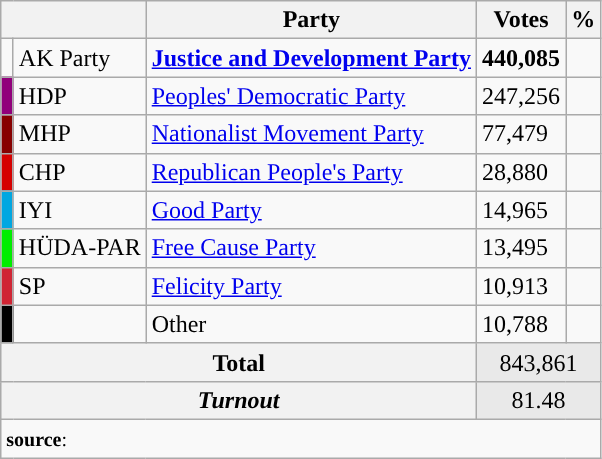<table class="wikitable">
<tr>
<th colspan="2" align="center"></th>
<th align="center">Party</th>
<th align="center">Votes</th>
<th align="center">%</th>
</tr>
<tr align="left">
<td></td>
<td>AK Party</td>
<td><strong><a href='#'>Justice and Development Party</a></strong></td>
<td><strong>440,085</strong></td>
<td><strong></strong></td>
</tr>
<tr align="left">
<td bgcolor="#91007B" width="1"></td>
<td>HDP</td>
<td><a href='#'>Peoples' Democratic Party</a></td>
<td>247,256</td>
<td></td>
</tr>
<tr align="left">
<td bgcolor="#870000" width="1"></td>
<td>MHP</td>
<td><a href='#'>Nationalist Movement Party</a></td>
<td>77,479</td>
<td></td>
</tr>
<tr align="left">
<td bgcolor="#d50000" width="1"></td>
<td>CHP</td>
<td><a href='#'>Republican People's Party</a></td>
<td>28,880</td>
<td></td>
</tr>
<tr align="left">
<td bgcolor="#01A7E1" width="1"></td>
<td>IYI</td>
<td><a href='#'>Good Party</a></td>
<td>14,965</td>
<td></td>
</tr>
<tr align="left">
<td bgcolor="#Green" width="1"></td>
<td>HÜDA-PAR</td>
<td><a href='#'>Free Cause Party</a></td>
<td>13,495</td>
<td></td>
</tr>
<tr align="left">
<td bgcolor="#D02433" width="1"></td>
<td>SP</td>
<td><a href='#'>Felicity Party</a></td>
<td>10,913</td>
<td></td>
</tr>
<tr align="left">
<td bgcolor=" " width="1"></td>
<td></td>
<td>Other</td>
<td>10,788</td>
<td></td>
</tr>
<tr align="left" style="background-color:#E9E9E9">
<th colspan="3" align="center"><strong>Total</strong></th>
<td colspan="5" align="center">843,861</td>
</tr>
<tr align="left" style="background-color:#E9E9E9">
<th colspan="3" align="center"><em>Turnout</em></th>
<td colspan="5" align="center">81.48</td>
</tr>
<tr>
<td colspan="9" align="left"><small><strong>source</strong>: </small></td>
</tr>
</table>
